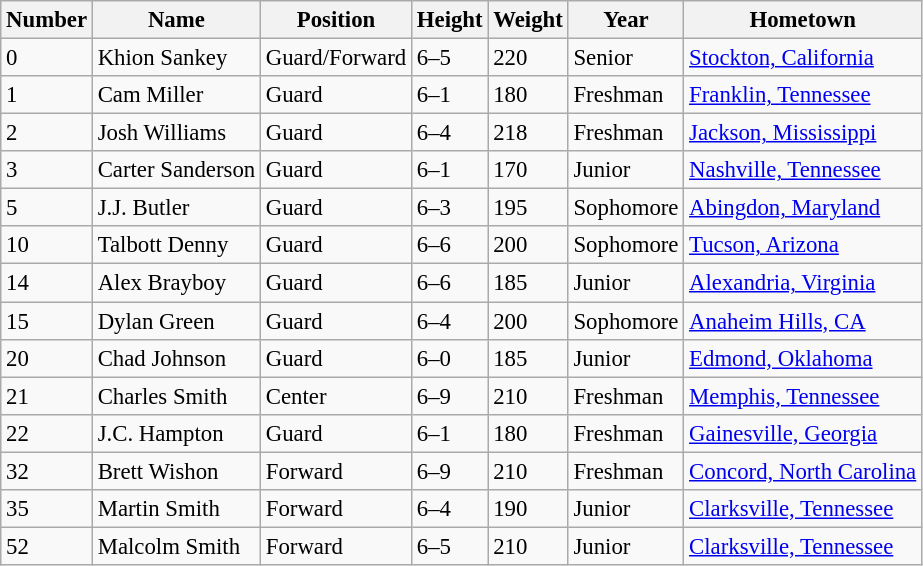<table class="wikitable sortable" style="font-size: 95%;">
<tr>
<th>Number</th>
<th>Name</th>
<th>Position</th>
<th>Height</th>
<th>Weight</th>
<th>Year</th>
<th>Hometown</th>
</tr>
<tr>
<td>0</td>
<td>Khion Sankey</td>
<td>Guard/Forward</td>
<td>6–5</td>
<td>220</td>
<td>Senior</td>
<td><a href='#'>Stockton, California</a></td>
</tr>
<tr>
<td>1</td>
<td>Cam Miller</td>
<td>Guard</td>
<td>6–1</td>
<td>180</td>
<td>Freshman</td>
<td><a href='#'>Franklin, Tennessee</a></td>
</tr>
<tr>
<td>2</td>
<td>Josh Williams</td>
<td>Guard</td>
<td>6–4</td>
<td>218</td>
<td>Freshman</td>
<td><a href='#'>Jackson, Mississippi</a></td>
</tr>
<tr>
<td>3</td>
<td>Carter Sanderson</td>
<td>Guard</td>
<td>6–1</td>
<td>170</td>
<td>Junior</td>
<td><a href='#'>Nashville, Tennessee</a></td>
</tr>
<tr>
<td>5</td>
<td>J.J. Butler</td>
<td>Guard</td>
<td>6–3</td>
<td>195</td>
<td>Sophomore</td>
<td><a href='#'>Abingdon, Maryland</a></td>
</tr>
<tr>
<td>10</td>
<td>Talbott Denny</td>
<td>Guard</td>
<td>6–6</td>
<td>200</td>
<td>Sophomore</td>
<td><a href='#'>Tucson, Arizona</a></td>
</tr>
<tr>
<td>14</td>
<td>Alex Brayboy</td>
<td>Guard</td>
<td>6–6</td>
<td>185</td>
<td>Junior</td>
<td><a href='#'>Alexandria, Virginia</a></td>
</tr>
<tr>
<td>15</td>
<td>Dylan Green</td>
<td>Guard</td>
<td>6–4</td>
<td>200</td>
<td>Sophomore</td>
<td><a href='#'>Anaheim Hills, CA</a></td>
</tr>
<tr>
<td>20</td>
<td>Chad Johnson</td>
<td>Guard</td>
<td>6–0</td>
<td>185</td>
<td>Junior</td>
<td><a href='#'>Edmond, Oklahoma</a></td>
</tr>
<tr>
<td>21</td>
<td>Charles Smith</td>
<td>Center</td>
<td>6–9</td>
<td>210</td>
<td>Freshman</td>
<td><a href='#'>Memphis, Tennessee</a></td>
</tr>
<tr>
<td>22</td>
<td>J.C. Hampton</td>
<td>Guard</td>
<td>6–1</td>
<td>180</td>
<td>Freshman</td>
<td><a href='#'>Gainesville, Georgia</a></td>
</tr>
<tr>
<td>32</td>
<td>Brett Wishon</td>
<td>Forward</td>
<td>6–9</td>
<td>210</td>
<td>Freshman</td>
<td><a href='#'>Concord, North Carolina</a></td>
</tr>
<tr>
<td>35</td>
<td>Martin Smith</td>
<td>Forward</td>
<td>6–4</td>
<td>190</td>
<td>Junior</td>
<td><a href='#'>Clarksville, Tennessee</a></td>
</tr>
<tr>
<td>52</td>
<td>Malcolm Smith</td>
<td>Forward</td>
<td>6–5</td>
<td>210</td>
<td>Junior</td>
<td><a href='#'>Clarksville, Tennessee</a></td>
</tr>
</table>
